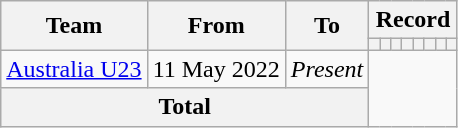<table class="wikitable" style="text-align: center">
<tr>
<th rowspan="2">Team</th>
<th rowspan="2">From</th>
<th rowspan="2">To</th>
<th colspan="8">Record</th>
</tr>
<tr>
<th></th>
<th></th>
<th></th>
<th></th>
<th></th>
<th></th>
<th></th>
<th></th>
</tr>
<tr>
<td align=left><a href='#'>Australia U23</a></td>
<td align=left>11 May 2022</td>
<td align=left><em>Present</em><br></td>
</tr>
<tr>
<th colspan="3">Total<br></th>
</tr>
</table>
